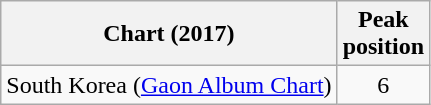<table class="wikitable plainrowheaders" style="text-align:center;">
<tr>
<th>Chart (2017)</th>
<th>Peak<br>position</th>
</tr>
<tr>
<td scope="row">South Korea (<a href='#'>Gaon Album Chart</a>)</td>
<td>6</td>
</tr>
</table>
